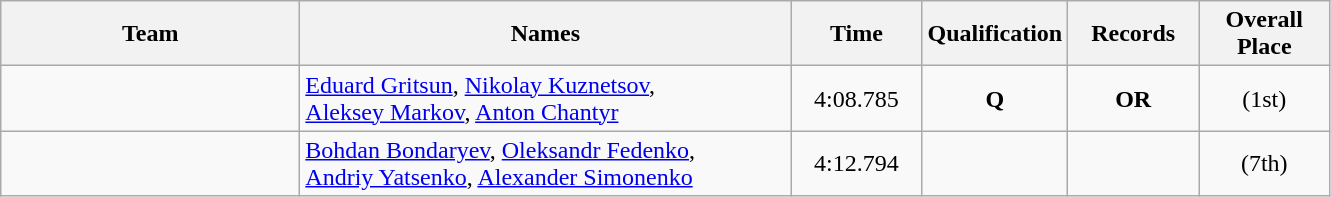<table class="wikitable" style="text-align:center;">
<tr>
<th style="width:12em;">Team</th>
<th style="width:20em;">Names</th>
<th style="width:5em;">Time</th>
<th style="width:5em;">Qualification</th>
<th style="width:5em;">Records</th>
<th style="width:5em;">Overall Place</th>
</tr>
<tr>
<td align=left></td>
<td align=left><a href='#'>Eduard Gritsun</a>, <a href='#'>Nikolay Kuznetsov</a>, <br> <a href='#'>Aleksey Markov</a>, <a href='#'>Anton Chantyr</a></td>
<td>4:08.785</td>
<td><strong>Q</strong></td>
<td><strong>OR</strong></td>
<td>(1st)</td>
</tr>
<tr>
<td align=left></td>
<td align=left><a href='#'>Bohdan Bondaryev</a>, <a href='#'>Oleksandr Fedenko</a>, <br> <a href='#'>Andriy Yatsenko</a>, <a href='#'>Alexander Simonenko</a></td>
<td>4:12.794</td>
<td></td>
<td></td>
<td>(7th)</td>
</tr>
</table>
